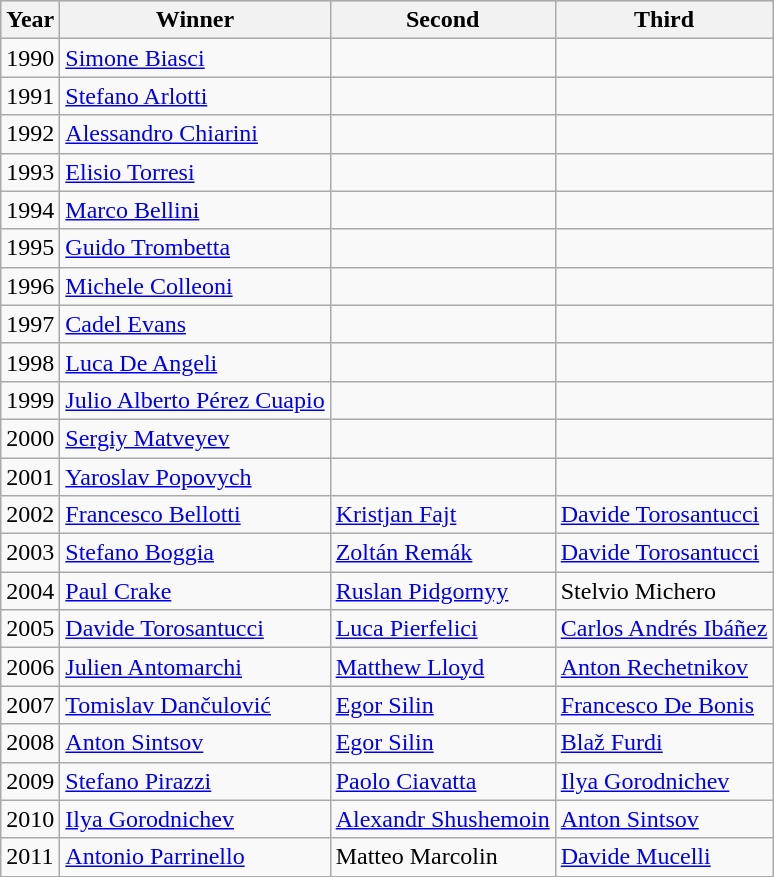<table class=wikitable>
<tr style="background:#ccccff;">
<th>Year</th>
<th>Winner</th>
<th>Second</th>
<th>Third</th>
</tr>
<tr>
<td>1990</td>
<td> <a href='#'>Simone Biasci</a></td>
<td></td>
<td></td>
</tr>
<tr>
<td>1991</td>
<td> <a href='#'>Stefano Arlotti</a></td>
<td></td>
<td></td>
</tr>
<tr>
<td>1992</td>
<td> <a href='#'>Alessandro Chiarini</a></td>
<td></td>
<td></td>
</tr>
<tr>
<td>1993</td>
<td> <a href='#'>Elisio Torresi</a></td>
<td></td>
<td></td>
</tr>
<tr>
<td>1994</td>
<td> <a href='#'>Marco Bellini</a></td>
<td></td>
<td></td>
</tr>
<tr>
<td>1995</td>
<td> <a href='#'>Guido Trombetta</a></td>
<td></td>
<td></td>
</tr>
<tr>
<td>1996</td>
<td> <a href='#'>Michele Colleoni</a></td>
<td></td>
<td></td>
</tr>
<tr>
<td>1997</td>
<td> <a href='#'>Cadel Evans</a></td>
<td></td>
<td></td>
</tr>
<tr>
<td>1998</td>
<td> <a href='#'>Luca De Angeli</a></td>
<td></td>
<td></td>
</tr>
<tr>
<td>1999</td>
<td> <a href='#'>Julio Alberto Pérez Cuapio</a></td>
<td></td>
<td></td>
</tr>
<tr>
<td>2000</td>
<td> <a href='#'>Sergiy Matveyev</a></td>
<td></td>
<td></td>
</tr>
<tr>
<td>2001</td>
<td> <a href='#'>Yaroslav Popovych</a></td>
<td></td>
<td></td>
</tr>
<tr>
<td>2002</td>
<td> <a href='#'>Francesco Bellotti</a></td>
<td> <a href='#'>Kristjan Fajt</a></td>
<td> <a href='#'>Davide Torosantucci</a></td>
</tr>
<tr>
<td>2003</td>
<td> <a href='#'>Stefano Boggia</a></td>
<td> <a href='#'>Zoltán Remák</a></td>
<td> <a href='#'>Davide Torosantucci</a></td>
</tr>
<tr>
<td>2004</td>
<td> <a href='#'>Paul Crake</a></td>
<td> <a href='#'>Ruslan Pidgornyy</a></td>
<td> Stelvio Michero</td>
</tr>
<tr>
<td>2005</td>
<td> <a href='#'>Davide Torosantucci</a></td>
<td> <a href='#'>Luca Pierfelici</a></td>
<td> <a href='#'>Carlos Andrés Ibáñez</a></td>
</tr>
<tr>
<td>2006</td>
<td> <a href='#'>Julien Antomarchi</a></td>
<td> <a href='#'>Matthew Lloyd</a></td>
<td> <a href='#'>Anton Rechetnikov</a></td>
</tr>
<tr>
<td>2007</td>
<td> <a href='#'>Tomislav Dančulović</a></td>
<td> <a href='#'>Egor Silin</a></td>
<td> <a href='#'>Francesco De Bonis</a></td>
</tr>
<tr>
<td>2008</td>
<td> <a href='#'>Anton Sintsov</a></td>
<td> <a href='#'>Egor Silin</a></td>
<td> <a href='#'>Blaž Furdi</a></td>
</tr>
<tr>
<td>2009</td>
<td> <a href='#'>Stefano Pirazzi</a></td>
<td> <a href='#'>Paolo Ciavatta</a></td>
<td> <a href='#'>Ilya Gorodnichev</a></td>
</tr>
<tr>
<td>2010</td>
<td> <a href='#'>Ilya Gorodnichev</a></td>
<td> <a href='#'>Alexandr Shushemoin</a></td>
<td> <a href='#'>Anton Sintsov</a></td>
</tr>
<tr>
<td>2011</td>
<td> <a href='#'>Antonio Parrinello</a></td>
<td> Matteo Marcolin</td>
<td> <a href='#'>Davide Mucelli</a></td>
</tr>
</table>
